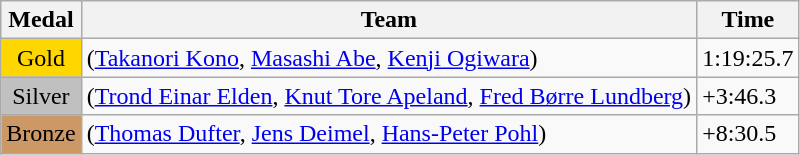<table class="wikitable">
<tr>
<th>Medal</th>
<th>Team</th>
<th>Time</th>
</tr>
<tr>
<td style="text-align:center;background-color:gold;">Gold</td>
<td> (<a href='#'>Takanori Kono</a>, <a href='#'>Masashi Abe</a>, <a href='#'>Kenji Ogiwara</a>)</td>
<td>1:19:25.7</td>
</tr>
<tr>
<td style="text-align:center;background-color:silver;">Silver</td>
<td> (<a href='#'>Trond Einar Elden</a>, <a href='#'>Knut Tore Apeland</a>, <a href='#'>Fred Børre Lundberg</a>)</td>
<td>+3:46.3</td>
</tr>
<tr>
<td style="text-align:center;background-color:#CC9966;">Bronze</td>
<td> (<a href='#'>Thomas Dufter</a>, <a href='#'>Jens Deimel</a>, <a href='#'>Hans-Peter Pohl</a>)</td>
<td>+8:30.5</td>
</tr>
</table>
